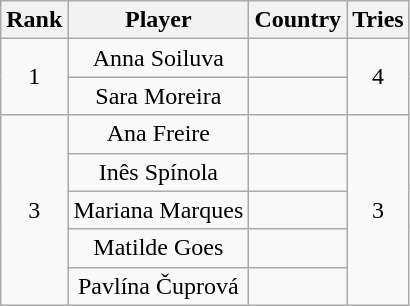<table class="wikitable" style="text-align:center">
<tr>
<th>Rank</th>
<th>Player</th>
<th>Country</th>
<th>Tries</th>
</tr>
<tr>
<td rowspan=2>1</td>
<td>Anna Soiluva</td>
<td></td>
<td rowspan=2>4</td>
</tr>
<tr>
<td>Sara Moreira</td>
<td></td>
</tr>
<tr>
<td rowspan=5>3</td>
<td>Ana Freire</td>
<td></td>
<td rowspan=5>3</td>
</tr>
<tr>
<td>Inês Spínola</td>
<td></td>
</tr>
<tr>
<td>Mariana Marques</td>
<td></td>
</tr>
<tr>
<td>Matilde Goes</td>
<td></td>
</tr>
<tr>
<td>Pavlína Čuprová</td>
<td></td>
</tr>
</table>
